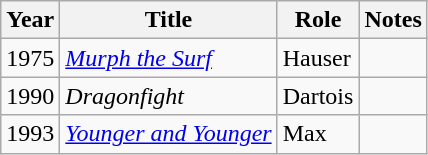<table class="wikitable sortable">
<tr>
<th>Year</th>
<th>Title</th>
<th>Role</th>
<th>Notes</th>
</tr>
<tr>
<td>1975</td>
<td><a href='#'><em>Murph the Surf</em></a></td>
<td>Hauser</td>
<td></td>
</tr>
<tr>
<td>1990</td>
<td><em>Dragonfight</em></td>
<td>Dartois</td>
<td></td>
</tr>
<tr>
<td>1993</td>
<td><em><a href='#'>Younger and Younger</a></em></td>
<td>Max</td>
<td></td>
</tr>
</table>
